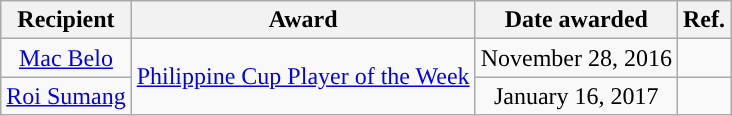<table class="wikitable sortable sortable" style="text-align: center">
<tr>
<th>Recipient</th>
<th>Award</th>
<th>Date awarded</th>
<th>Ref.</th>
</tr>
<tr>
<td><a href='#'>Mac Belo</a></td>
<td rowspan=2><a href='#'>Philippine Cup Player of the Week</a></td>
<td>November 28, 2016</td>
<td align=center></td>
</tr>
<tr>
<td><a href='#'>Roi Sumang</a></td>
<td>January 16, 2017</td>
<td align=center></td>
</tr>
</table>
